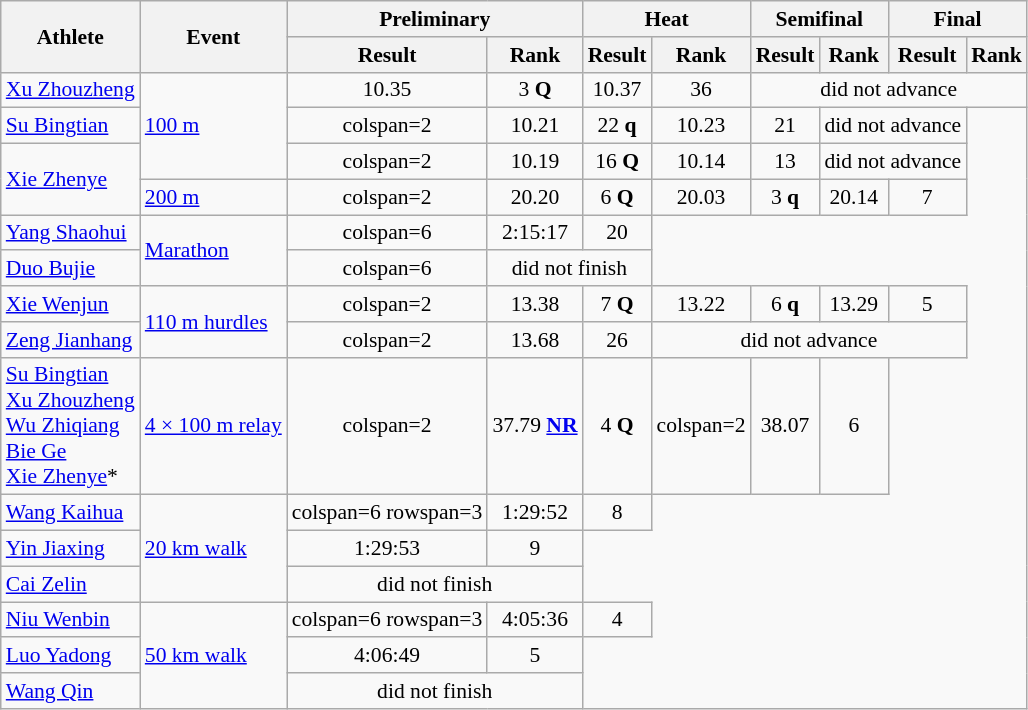<table class="wikitable"  style=font-size:90%>
<tr>
<th rowspan="2">Athlete</th>
<th rowspan="2">Event</th>
<th colspan="2">Preliminary</th>
<th colspan="2">Heat</th>
<th colspan="2">Semifinal</th>
<th colspan="2">Final</th>
</tr>
<tr>
<th>Result</th>
<th>Rank</th>
<th>Result</th>
<th>Rank</th>
<th>Result</th>
<th>Rank</th>
<th>Result</th>
<th>Rank</th>
</tr>
<tr style=text-align:center>
<td style=text-align:left><a href='#'>Xu Zhouzheng</a></td>
<td style=text-align:left rowspan=3><a href='#'>100 m</a></td>
<td>10.35</td>
<td>3 <strong>Q</strong></td>
<td>10.37</td>
<td>36</td>
<td colspan=4>did not advance</td>
</tr>
<tr style=text-align:center>
<td style=text-align:left><a href='#'>Su Bingtian</a></td>
<td>colspan=2</td>
<td>10.21</td>
<td>22 <strong>q</strong></td>
<td>10.23</td>
<td>21</td>
<td colspan=2>did not advance</td>
</tr>
<tr style=text-align:center>
<td style=text-align:left rowspan=2><a href='#'>Xie Zhenye</a></td>
<td>colspan=2</td>
<td>10.19</td>
<td>16 <strong>Q</strong></td>
<td>10.14</td>
<td>13</td>
<td colspan=2>did not advance</td>
</tr>
<tr style=text-align:center>
<td style=text-align:left><a href='#'>200 m</a></td>
<td>colspan=2</td>
<td>20.20</td>
<td>6 <strong>Q</strong></td>
<td>20.03</td>
<td>3 <strong>q</strong></td>
<td>20.14</td>
<td>7</td>
</tr>
<tr style=text-align:center>
<td style=text-align:left><a href='#'>Yang Shaohui</a></td>
<td style=text-align:left rowspan=2><a href='#'>Marathon</a></td>
<td>colspan=6</td>
<td>2:15:17</td>
<td>20</td>
</tr>
<tr style=text-align:center>
<td style=text-align:left><a href='#'>Duo Bujie</a></td>
<td>colspan=6</td>
<td colspan=2>did not finish</td>
</tr>
<tr style=text-align:center>
<td style=text-align:left><a href='#'>Xie Wenjun</a></td>
<td style=text-align:left rowspan=2><a href='#'>110 m hurdles</a></td>
<td>colspan=2</td>
<td>13.38</td>
<td>7 <strong>Q</strong></td>
<td>13.22</td>
<td>6 <strong>q</strong></td>
<td>13.29</td>
<td>5</td>
</tr>
<tr style=text-align:center>
<td style=text-align:left><a href='#'>Zeng Jianhang</a></td>
<td>colspan=2</td>
<td>13.68</td>
<td>26</td>
<td colspan=4>did not advance</td>
</tr>
<tr style=text-align:center>
<td style=text-align:left><a href='#'>Su Bingtian</a> <br> <a href='#'>Xu Zhouzheng</a><br> <a href='#'>Wu Zhiqiang</a><br> <a href='#'>Bie Ge</a><br><a href='#'>Xie Zhenye</a>*</td>
<td style=text-align:left><a href='#'>4 × 100 m relay</a></td>
<td>colspan=2</td>
<td>37.79 <strong><a href='#'>NR</a></strong></td>
<td>4 <strong>Q</strong></td>
<td>colspan=2</td>
<td>38.07</td>
<td>6</td>
</tr>
<tr style=text-align:center>
<td style=text-align:left><a href='#'>Wang Kaihua</a></td>
<td style=text-align:left rowspan=3><a href='#'>20 km walk</a></td>
<td>colspan=6 rowspan=3</td>
<td>1:29:52</td>
<td>8</td>
</tr>
<tr style=text-align:center>
<td style=text-align:left><a href='#'>Yin Jiaxing</a></td>
<td>1:29:53</td>
<td>9</td>
</tr>
<tr style=text-align:center>
<td style=text-align:left><a href='#'>Cai Zelin</a></td>
<td colspan=2>did not finish</td>
</tr>
<tr style=text-align:center>
<td style=text-align:left><a href='#'>Niu Wenbin</a></td>
<td style=text-align:left rowspan=3><a href='#'>50 km walk</a></td>
<td>colspan=6 rowspan=3</td>
<td>4:05:36</td>
<td>4</td>
</tr>
<tr style=text-align:center>
<td style=text-align:left><a href='#'>Luo Yadong</a></td>
<td>4:06:49</td>
<td>5</td>
</tr>
<tr style=text-align:center>
<td style=text-align:left><a href='#'>Wang Qin</a></td>
<td colspan=2>did not finish</td>
</tr>
</table>
